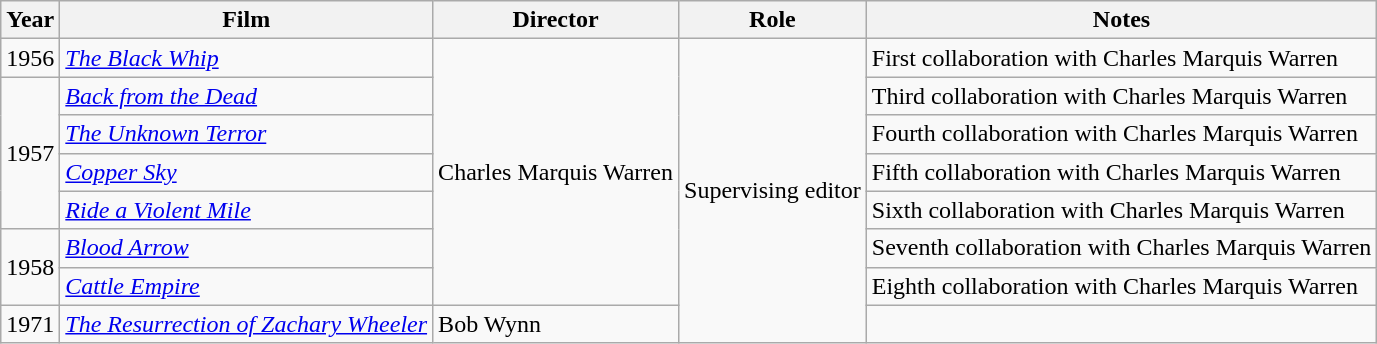<table class="wikitable">
<tr>
<th>Year</th>
<th>Film</th>
<th>Director</th>
<th>Role</th>
<th>Notes</th>
</tr>
<tr>
<td>1956</td>
<td><em><a href='#'>The Black Whip</a></em></td>
<td rowspan=7>Charles Marquis Warren</td>
<td rowspan=8>Supervising editor</td>
<td>First collaboration with Charles Marquis Warren</td>
</tr>
<tr>
<td rowspan=4>1957</td>
<td><em><a href='#'>Back from the Dead</a></em></td>
<td>Third collaboration with Charles Marquis Warren</td>
</tr>
<tr>
<td><em><a href='#'>The Unknown Terror</a></em></td>
<td>Fourth collaboration with Charles Marquis Warren</td>
</tr>
<tr>
<td><em><a href='#'>Copper Sky</a></em></td>
<td>Fifth collaboration with Charles Marquis Warren</td>
</tr>
<tr>
<td><em><a href='#'>Ride a Violent Mile</a></em></td>
<td>Sixth collaboration with Charles Marquis Warren</td>
</tr>
<tr>
<td rowspan=2>1958</td>
<td><em><a href='#'>Blood Arrow</a></em></td>
<td>Seventh collaboration with Charles Marquis Warren</td>
</tr>
<tr>
<td><em><a href='#'>Cattle Empire</a></em></td>
<td>Eighth collaboration with Charles Marquis Warren</td>
</tr>
<tr>
<td>1971</td>
<td><em><a href='#'>The Resurrection of Zachary Wheeler</a></em></td>
<td>Bob Wynn</td>
<td></td>
</tr>
</table>
